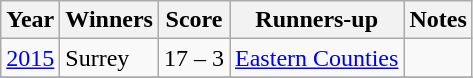<table class="wikitable" style="text-align:left">
<tr>
<th>Year</th>
<th>Winners</th>
<th>Score</th>
<th>Runners-up</th>
<th>Notes</th>
</tr>
<tr>
<td><a href='#'>2015</a></td>
<td>Surrey</td>
<td>17 – 3</td>
<td><a href='#'>Eastern Counties</a></td>
<td></td>
</tr>
<tr>
</tr>
</table>
